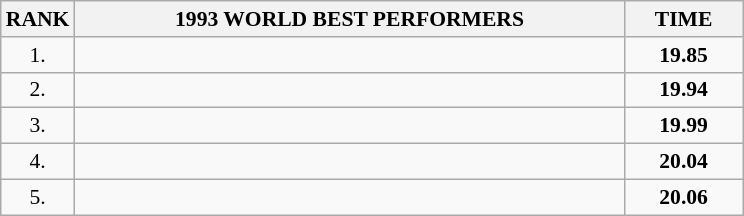<table class="wikitable" style="border-collapse: collapse; font-size: 90%;">
<tr>
<th>RANK</th>
<th align="center" style="width: 25em">1993 WORLD BEST PERFORMERS</th>
<th align="center" style="width: 5em">TIME</th>
</tr>
<tr>
<td align="center">1.</td>
<td></td>
<td align="center"><strong>19.85</strong></td>
</tr>
<tr>
<td align="center">2.</td>
<td></td>
<td align="center"><strong>19.94</strong></td>
</tr>
<tr>
<td align="center">3.</td>
<td></td>
<td align="center"><strong>19.99</strong></td>
</tr>
<tr>
<td align="center">4.</td>
<td></td>
<td align="center"><strong>20.04</strong></td>
</tr>
<tr>
<td align="center">5.</td>
<td></td>
<td align="center"><strong>20.06</strong></td>
</tr>
</table>
